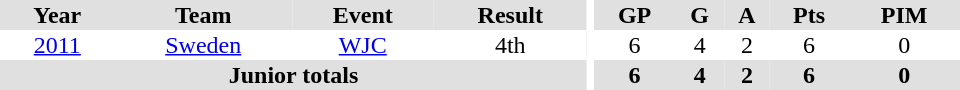<table border="0" cellpadding="1" cellspacing="0" ID="Table3" style="text-align:center; width:40em">
<tr ALIGN="center" bgcolor="#e0e0e0">
<th>Year</th>
<th>Team</th>
<th>Event</th>
<th>Result</th>
<th rowspan="99" bgcolor="#ffffff"></th>
<th>GP</th>
<th>G</th>
<th>A</th>
<th>Pts</th>
<th>PIM</th>
</tr>
<tr>
<td><a href='#'>2011</a></td>
<td><a href='#'>Sweden</a></td>
<td><a href='#'>WJC</a></td>
<td>4th</td>
<td>6</td>
<td>4</td>
<td>2</td>
<td>6</td>
<td>0</td>
</tr>
<tr bgcolor="#e0e0e0">
<th colspan=4>Junior totals</th>
<th>6</th>
<th>4</th>
<th>2</th>
<th>6</th>
<th>0</th>
</tr>
</table>
